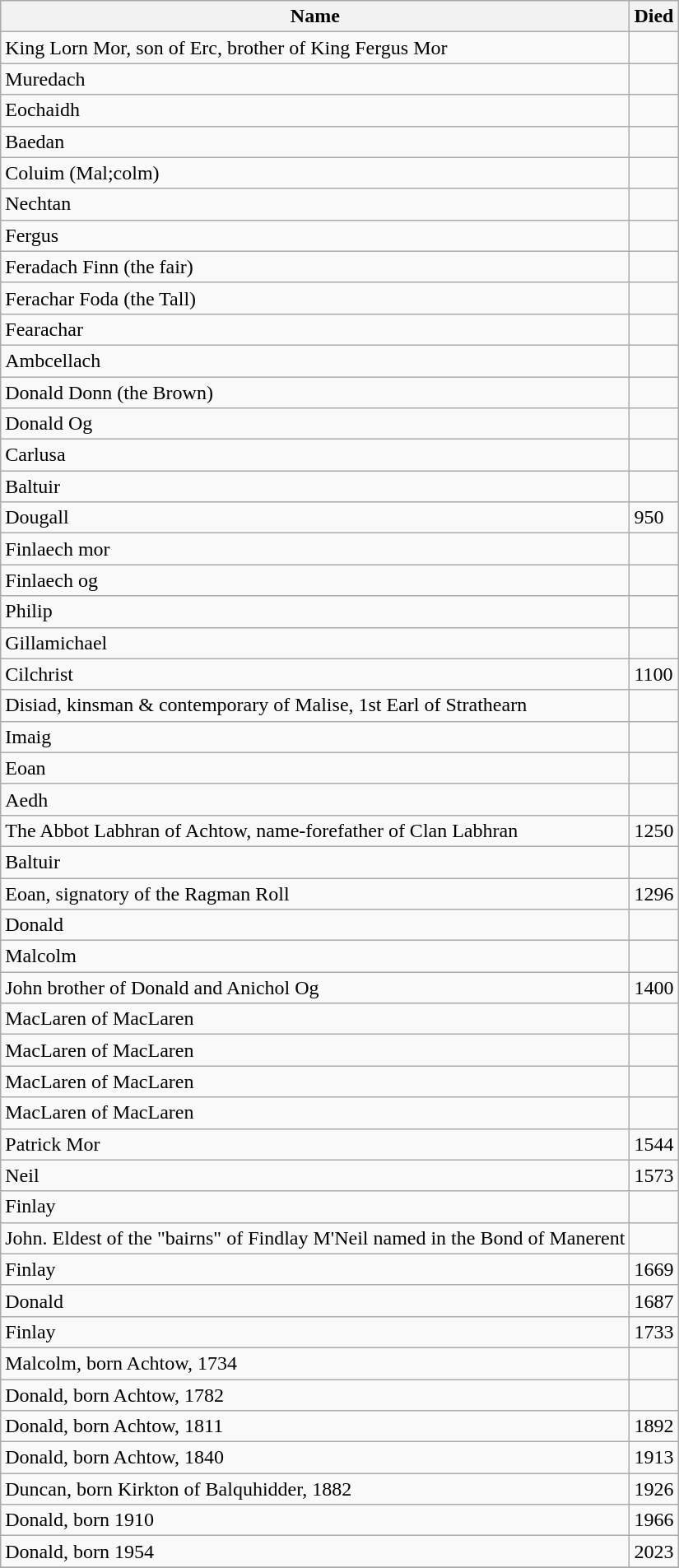<table class="wikitable">
<tr>
<th>Name</th>
<th>Died</th>
</tr>
<tr>
<td>King Lorn Mor, son of Erc, brother of King Fergus Mor</td>
<td></td>
</tr>
<tr>
<td>Muredach</td>
<td></td>
</tr>
<tr>
<td>Eochaidh</td>
<td></td>
</tr>
<tr>
<td>Baedan</td>
<td></td>
</tr>
<tr>
<td>Coluim (Mal;colm)</td>
<td></td>
</tr>
<tr>
<td>Nechtan</td>
<td></td>
</tr>
<tr>
<td>Fergus</td>
<td></td>
</tr>
<tr>
<td>Feradach Finn (the fair)</td>
<td></td>
</tr>
<tr>
<td>Ferachar Foda (the Tall)</td>
<td></td>
</tr>
<tr>
<td>Fearachar</td>
<td></td>
</tr>
<tr>
<td>Ambcellach</td>
<td></td>
</tr>
<tr>
<td>Donald Donn (the Brown)</td>
<td></td>
</tr>
<tr>
<td>Donald Og</td>
<td></td>
</tr>
<tr>
<td>Carlusa</td>
<td></td>
</tr>
<tr>
<td>Baltuir</td>
<td></td>
</tr>
<tr>
<td>Dougall</td>
<td>950</td>
</tr>
<tr>
<td>Finlaech mor</td>
<td></td>
</tr>
<tr>
<td>Finlaech og</td>
<td></td>
</tr>
<tr>
<td>Philip</td>
<td></td>
</tr>
<tr>
<td>Gillamichael</td>
<td></td>
</tr>
<tr>
<td>Cilchrist</td>
<td>1100</td>
</tr>
<tr>
<td>Disiad, kinsman & contemporary of Malise, 1st Earl of Strathearn</td>
<td></td>
</tr>
<tr>
<td>Imaig</td>
<td></td>
</tr>
<tr>
<td>Eoan</td>
<td></td>
</tr>
<tr>
<td>Aedh</td>
<td></td>
</tr>
<tr>
<td>The Abbot Labhran of Achtow, name-forefather of Clan Labhran</td>
<td>1250</td>
</tr>
<tr>
<td>Baltuir</td>
<td></td>
</tr>
<tr>
<td>Eoan, signatory of the Ragman Roll</td>
<td>1296</td>
</tr>
<tr>
<td>Donald</td>
<td></td>
</tr>
<tr>
<td>Malcolm</td>
<td></td>
</tr>
<tr>
<td>John brother of Donald and Anichol Og</td>
<td>1400</td>
</tr>
<tr>
<td>MacLaren of MacLaren</td>
<td></td>
</tr>
<tr>
<td>MacLaren of MacLaren</td>
<td></td>
</tr>
<tr>
<td>MacLaren of MacLaren</td>
<td></td>
</tr>
<tr>
<td>MacLaren of MacLaren</td>
<td></td>
</tr>
<tr>
<td>Patrick Mor</td>
<td>1544</td>
</tr>
<tr>
<td>Neil</td>
<td>1573</td>
</tr>
<tr>
<td>Finlay</td>
<td></td>
</tr>
<tr>
<td>John. Eldest of the "bairns" of Findlay M'Neil named in the Bond of Manerent</td>
<td></td>
</tr>
<tr>
<td>Finlay</td>
<td>1669</td>
</tr>
<tr>
<td>Donald</td>
<td>1687</td>
</tr>
<tr>
<td>Finlay</td>
<td>1733</td>
</tr>
<tr>
<td>Malcolm, born Achtow, 1734</td>
<td></td>
</tr>
<tr>
<td>Donald, born Achtow, 1782</td>
<td></td>
</tr>
<tr>
<td>Donald, born Achtow, 1811</td>
<td>1892</td>
</tr>
<tr>
<td>Donald, born Achtow, 1840</td>
<td>1913</td>
</tr>
<tr>
<td>Duncan, born Kirkton of Balquhidder, 1882</td>
<td>1926</td>
</tr>
<tr>
<td>Donald, born 1910</td>
<td>1966</td>
</tr>
<tr>
<td>Donald, born 1954</td>
<td>2023</td>
</tr>
<tr>
</tr>
</table>
